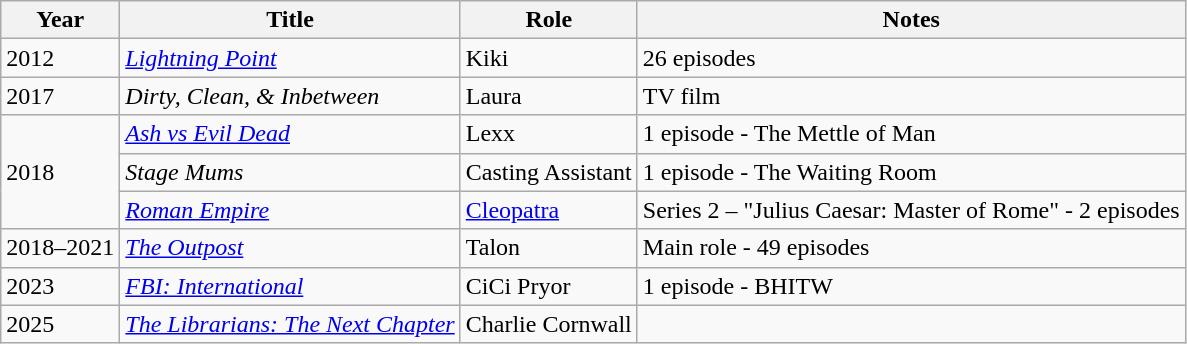<table class="wikitable sortable">
<tr>
<th scope="col">Year</th>
<th scope="col">Title</th>
<th scope="col">Role</th>
<th scope="col" class="unsortable">Notes</th>
</tr>
<tr>
<td>2012</td>
<td><em><a href='#'>Lightning Point</a></em></td>
<td>Kiki</td>
<td>26 episodes</td>
</tr>
<tr>
<td>2017</td>
<td><em> Dirty, Clean, & Inbetween</em></td>
<td>Laura</td>
<td>TV film</td>
</tr>
<tr>
<td rowspan=3>2018</td>
<td><em><a href='#'>Ash vs Evil Dead</a></em></td>
<td>Lexx</td>
<td>1 episode - The Mettle of Man</td>
</tr>
<tr>
<td><em>Stage Mums </em></td>
<td>Casting Assistant</td>
<td>1 episode - The Waiting Room</td>
</tr>
<tr>
<td><em><a href='#'>Roman Empire</a></em></td>
<td><a href='#'>Cleopatra</a></td>
<td>Series 2 – "Julius Caesar: Master of Rome" - 2 episodes</td>
</tr>
<tr>
<td>2018–2021</td>
<td><em><a href='#'>The Outpost</a></em></td>
<td>Talon</td>
<td>Main role - 49 episodes</td>
</tr>
<tr>
<td>2023</td>
<td><em><a href='#'>FBI: International</a></em></td>
<td>CiCi Pryor</td>
<td>1 episode - BHITW</td>
</tr>
<tr>
<td>2025</td>
<td><em><a href='#'>The Librarians: The Next Chapter</a></em></td>
<td>Charlie Cornwall</td>
<td></td>
</tr>
</table>
